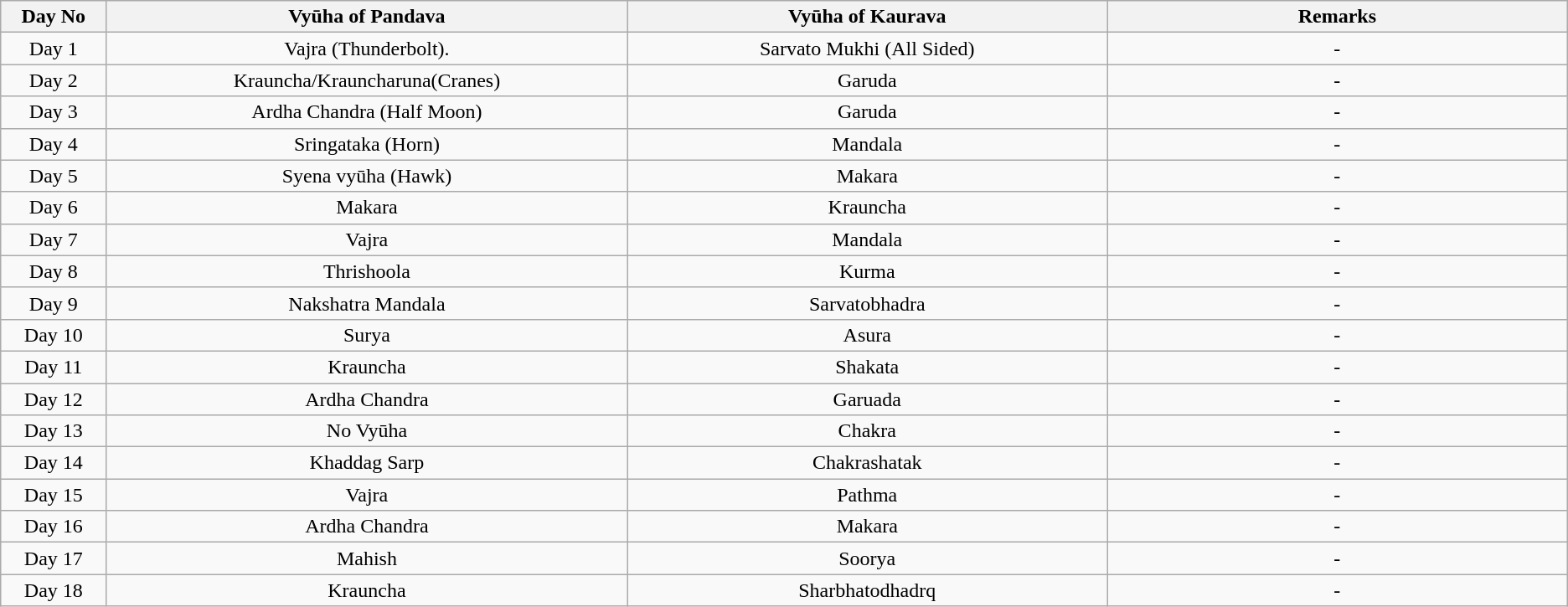<table class= "wikitable sortable" valign=" centre">
<tr>
<th scope="col"    width="100px">Day No                         </th>
<th scope="col"    width="500px">Vyūha of Pandava              </th>
<th scope="col"    width="500px">Vyūha of Kaurava              </th>
<th scope="col"    width="500px">Remarks                        </th>
</tr>
<tr>
<td style="text-align:center;">Day 1</td>
<td style="text-align:center;">Vajra (Thunderbolt).</td>
<td style="text-align:center;">Sarvato Mukhi (All Sided)</td>
<td style="text-align:center;">-</td>
</tr>
<tr>
<td style="text-align:center;">Day 2</td>
<td style="text-align:center;">Krauncha/Krauncharuna(Cranes)</td>
<td style="text-align:center;">Garuda</td>
<td style="text-align:center;">-</td>
</tr>
<tr>
<td style="text-align:center;">Day 3</td>
<td style="text-align:center;">Ardha Chandra (Half Moon)</td>
<td style="text-align:center;">Garuda</td>
<td style="text-align:center;">-</td>
</tr>
<tr>
<td style="text-align:center;">Day 4</td>
<td style="text-align:center;">Sringataka (Horn)</td>
<td style="text-align:center;">Mandala</td>
<td style="text-align:center;">-</td>
</tr>
<tr>
<td style="text-align:center;">Day 5</td>
<td style="text-align:center;">Syena vyūha (Hawk)</td>
<td style="text-align:center;">Makara</td>
<td style="text-align:center;">-</td>
</tr>
<tr>
<td style="text-align:center;">Day 6</td>
<td style="text-align:center;">Makara</td>
<td style="text-align:center;">Krauncha</td>
<td style="text-align:center;">-</td>
</tr>
<tr>
<td style="text-align:center;">Day 7</td>
<td style="text-align:center;">Vajra</td>
<td style="text-align:center;">Mandala</td>
<td style="text-align:center;">-</td>
</tr>
<tr>
<td style="text-align:center;">Day 8</td>
<td style="text-align:center;">Thrishoola</td>
<td style="text-align:center;">Kurma</td>
<td style="text-align:center;">-</td>
</tr>
<tr>
<td style="text-align:center;">Day 9</td>
<td style="text-align:center;">Nakshatra Mandala</td>
<td style="text-align:center;">Sarvatobhadra</td>
<td style="text-align:center;">-</td>
</tr>
<tr>
<td style="text-align:center;">Day 10</td>
<td style="text-align:center;">Surya</td>
<td style="text-align:center;">Asura</td>
<td style="text-align:center;">-</td>
</tr>
<tr>
<td style="text-align:center;">Day 11</td>
<td style="text-align:center;">Krauncha</td>
<td style="text-align:center;">Shakata</td>
<td style="text-align:center;">-</td>
</tr>
<tr>
<td style="text-align:center;">Day 12</td>
<td style="text-align:center;">Ardha Chandra</td>
<td style="text-align:center;">Garuada</td>
<td style="text-align:center;">-</td>
</tr>
<tr>
<td style="text-align:center;">Day 13</td>
<td style="text-align:center;">No Vyūha</td>
<td style="text-align:center;">Chakra</td>
<td style="text-align:center;">-</td>
</tr>
<tr>
<td style="text-align:center;">Day 14</td>
<td style="text-align:center;">Khaddag Sarp</td>
<td style="text-align:center;">Chakrashatak</td>
<td style="text-align:center;">-</td>
</tr>
<tr>
<td style="text-align:center;">Day 15</td>
<td style="text-align:center;">Vajra</td>
<td style="text-align:center;">Pathma</td>
<td style="text-align:center;">-</td>
</tr>
<tr>
<td style="text-align:center;">Day 16</td>
<td style="text-align:center;">Ardha Chandra</td>
<td style="text-align:center;">Makara</td>
<td style="text-align:center;">-</td>
</tr>
<tr>
<td style="text-align:center;">Day 17</td>
<td style="text-align:center;">Mahish</td>
<td style="text-align:center;">Soorya</td>
<td style="text-align:center;">-</td>
</tr>
<tr>
<td style="text-align:center;">Day 18</td>
<td style="text-align:center;">Krauncha</td>
<td style="text-align:center;">Sharbhatodhadrq</td>
<td style="text-align:center;">-</td>
</tr>
</table>
